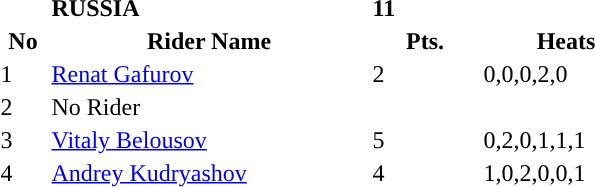<table class="toccolours">
<tr>
<td></td>
<td><strong>RUSSIA</strong></td>
<td><strong>11</strong></td>
</tr>
<tr style="background: ">
<th width=30px>No</th>
<th width=210px>Rider Name</th>
<th width=70px>Pts.</th>
<th width=110px>Heats</th>
</tr>
<tr style="background-color:">
<td>1</td>
<td><a href='#'>Renat Gafurov</a></td>
<td>2</td>
<td>0,0,0,2,0</td>
</tr>
<tr style="background-color:">
<td>2</td>
<td>No Rider</td>
<td></td>
<td></td>
</tr>
<tr style="background-color:">
<td>3</td>
<td><a href='#'>Vitaly Belousov</a></td>
<td>5</td>
<td>0,2,0,1,1,1</td>
</tr>
<tr style="background-color:">
<td>4</td>
<td><a href='#'>Andrey Kudryashov</a></td>
<td>4</td>
<td>1,0,2,0,0,1</td>
</tr>
</table>
